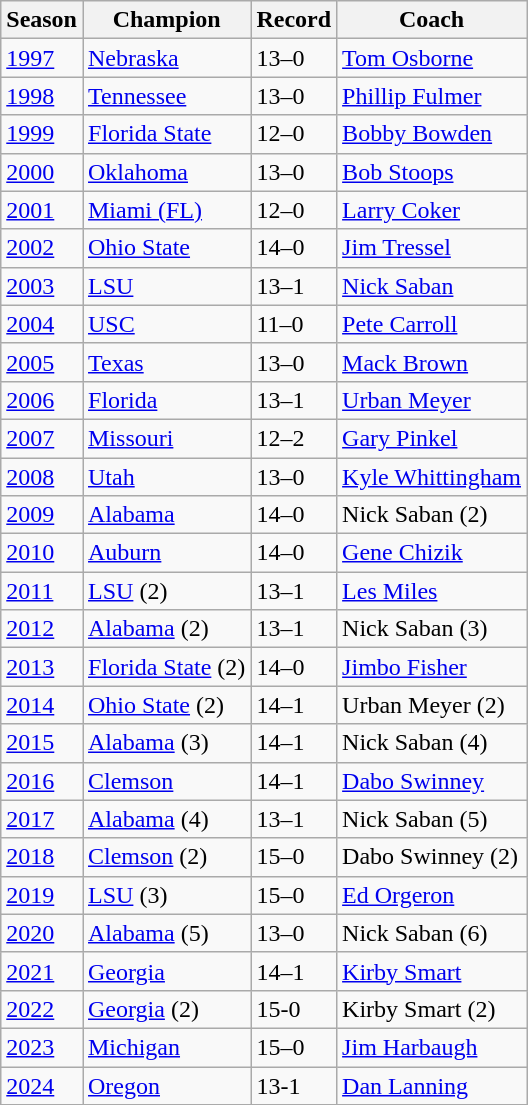<table class="wikitable">
<tr>
<th>Season</th>
<th>Champion</th>
<th>Record</th>
<th>Coach<br></th>
</tr>
<tr>
<td><a href='#'>1997</a></td>
<td><a href='#'>Nebraska</a></td>
<td>13–0</td>
<td><a href='#'>Tom Osborne</a></td>
</tr>
<tr>
<td><a href='#'>1998</a></td>
<td><a href='#'>Tennessee</a></td>
<td>13–0</td>
<td><a href='#'>Phillip Fulmer</a></td>
</tr>
<tr>
<td><a href='#'>1999</a></td>
<td><a href='#'>Florida State</a></td>
<td>12–0</td>
<td><a href='#'>Bobby Bowden</a></td>
</tr>
<tr>
<td><a href='#'>2000</a></td>
<td><a href='#'>Oklahoma</a></td>
<td>13–0</td>
<td><a href='#'>Bob Stoops</a></td>
</tr>
<tr>
<td><a href='#'>2001</a></td>
<td><a href='#'>Miami (FL)</a></td>
<td>12–0</td>
<td><a href='#'>Larry Coker</a></td>
</tr>
<tr>
<td><a href='#'>2002</a></td>
<td><a href='#'>Ohio State</a></td>
<td>14–0</td>
<td><a href='#'>Jim Tressel</a></td>
</tr>
<tr>
<td><a href='#'>2003</a></td>
<td><a href='#'>LSU</a></td>
<td>13–1</td>
<td><a href='#'>Nick Saban</a></td>
</tr>
<tr>
<td><a href='#'>2004</a></td>
<td><a href='#'>USC</a></td>
<td>11–0</td>
<td><a href='#'>Pete Carroll</a></td>
</tr>
<tr>
<td><a href='#'>2005</a></td>
<td><a href='#'>Texas</a></td>
<td>13–0</td>
<td><a href='#'>Mack Brown</a></td>
</tr>
<tr>
<td><a href='#'>2006</a></td>
<td><a href='#'>Florida</a></td>
<td>13–1</td>
<td><a href='#'>Urban Meyer</a></td>
</tr>
<tr>
<td><a href='#'>2007</a></td>
<td><a href='#'>Missouri</a></td>
<td>12–2</td>
<td><a href='#'>Gary Pinkel</a></td>
</tr>
<tr>
<td><a href='#'>2008</a></td>
<td><a href='#'>Utah</a></td>
<td>13–0</td>
<td><a href='#'>Kyle Whittingham</a></td>
</tr>
<tr>
<td><a href='#'>2009</a></td>
<td><a href='#'>Alabama</a></td>
<td>14–0</td>
<td>Nick Saban (2)</td>
</tr>
<tr>
<td><a href='#'>2010</a></td>
<td><a href='#'>Auburn</a></td>
<td>14–0</td>
<td><a href='#'>Gene Chizik</a></td>
</tr>
<tr>
<td><a href='#'>2011</a></td>
<td><a href='#'>LSU</a> (2)</td>
<td>13–1</td>
<td><a href='#'>Les Miles</a></td>
</tr>
<tr>
<td><a href='#'>2012</a></td>
<td><a href='#'>Alabama</a> (2)</td>
<td>13–1</td>
<td>Nick Saban (3)</td>
</tr>
<tr>
<td><a href='#'>2013</a></td>
<td><a href='#'>Florida State</a> (2)</td>
<td>14–0</td>
<td><a href='#'>Jimbo Fisher</a></td>
</tr>
<tr>
<td><a href='#'>2014</a></td>
<td><a href='#'>Ohio State</a> (2)</td>
<td>14–1</td>
<td>Urban Meyer (2)</td>
</tr>
<tr>
<td><a href='#'>2015</a></td>
<td><a href='#'>Alabama</a> (3)</td>
<td>14–1</td>
<td>Nick Saban (4)</td>
</tr>
<tr>
<td><a href='#'>2016</a></td>
<td><a href='#'>Clemson</a></td>
<td>14–1</td>
<td><a href='#'>Dabo Swinney</a></td>
</tr>
<tr>
<td><a href='#'>2017</a></td>
<td><a href='#'>Alabama</a> (4)</td>
<td>13–1</td>
<td>Nick Saban (5)</td>
</tr>
<tr>
<td><a href='#'>2018</a></td>
<td><a href='#'>Clemson</a> (2)</td>
<td>15–0</td>
<td>Dabo Swinney (2)</td>
</tr>
<tr>
<td><a href='#'>2019</a></td>
<td><a href='#'>LSU</a> (3)</td>
<td>15–0</td>
<td><a href='#'>Ed Orgeron</a></td>
</tr>
<tr>
<td><a href='#'>2020</a></td>
<td><a href='#'>Alabama</a> (5)</td>
<td>13–0</td>
<td>Nick Saban (6)</td>
</tr>
<tr>
<td><a href='#'>2021</a></td>
<td><a href='#'>Georgia</a></td>
<td>14–1</td>
<td><a href='#'>Kirby Smart</a></td>
</tr>
<tr>
<td><a href='#'>2022</a></td>
<td><a href='#'>Georgia</a> (2)</td>
<td>15-0</td>
<td>Kirby Smart (2)</td>
</tr>
<tr>
<td><a href='#'>2023</a></td>
<td><a href='#'>Michigan</a></td>
<td>15–0</td>
<td><a href='#'>Jim Harbaugh</a></td>
</tr>
<tr>
<td><a href='#'>2024</a></td>
<td><a href='#'>Oregon</a></td>
<td>13-1</td>
<td><a href='#'>Dan Lanning</a></td>
</tr>
<tr>
</tr>
</table>
